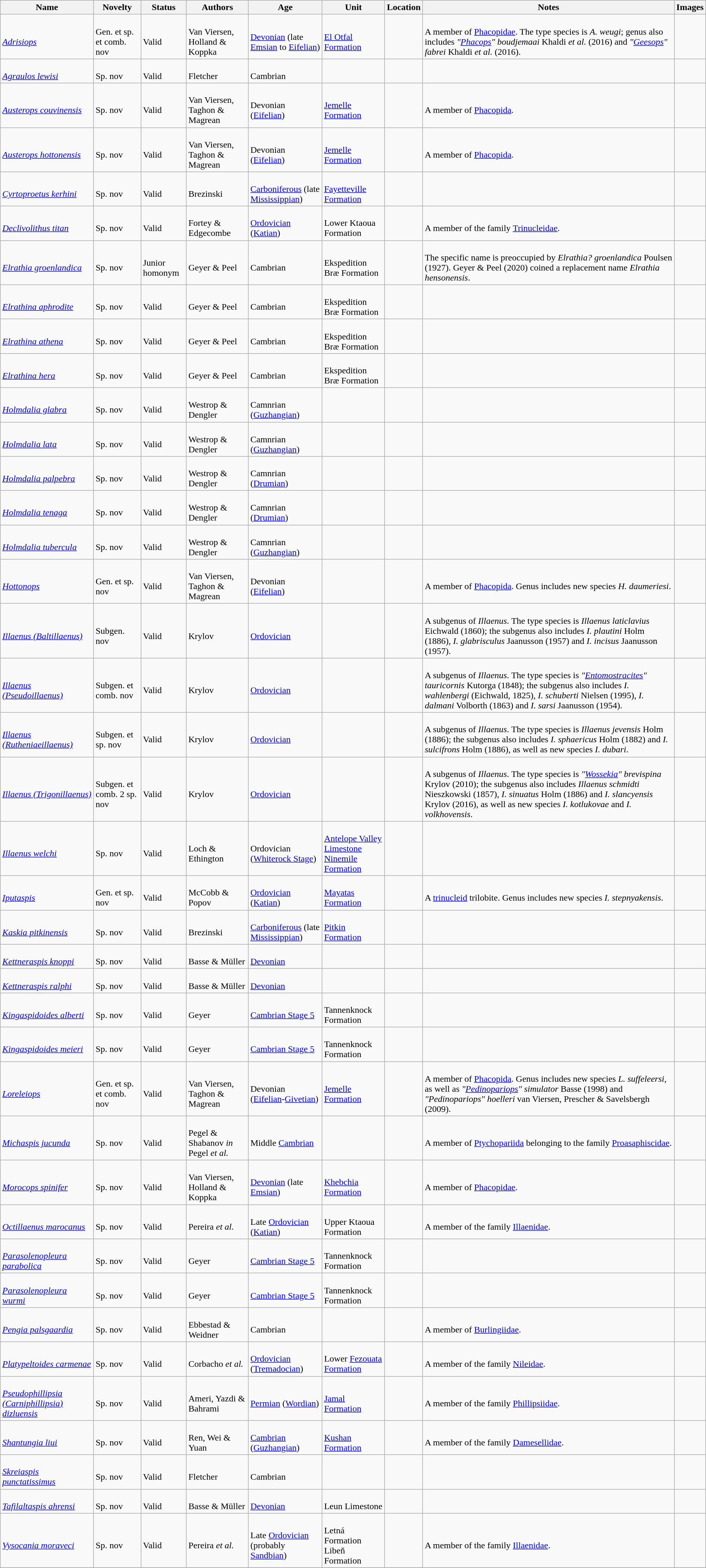<table class="wikitable sortable" align="center" width="100%">
<tr>
<th>Name</th>
<th>Novelty</th>
<th>Status</th>
<th>Authors</th>
<th>Age</th>
<th>Unit</th>
<th>Location</th>
<th>Notes</th>
<th>Images</th>
</tr>
<tr>
<td><br><em><a href='#'>Adrisiops</a></em></td>
<td><br>Gen. et sp. et comb. nov</td>
<td><br>Valid</td>
<td><br>Van Viersen, Holland & Koppka</td>
<td><br><a href='#'>Devonian</a> (late <a href='#'>Emsian</a> to <a href='#'>Eifelian</a>)</td>
<td><br><a href='#'>El Otfal Formation</a></td>
<td><br><br>
</td>
<td><br>A member of <a href='#'>Phacopidae</a>. The type species is <em>A. weugi</em>; genus also includes <em>"<a href='#'>Phacops</a>" boudjemaai</em> Khaldi <em>et al.</em> (2016) and <em>"<a href='#'>Geesops</a>" fabrei</em> Khaldi <em>et al.</em> (2016).</td>
<td></td>
</tr>
<tr>
<td><br><em><a href='#'>Agraulos lewisi</a></em></td>
<td><br>Sp. nov</td>
<td><br>Valid</td>
<td><br>Fletcher</td>
<td><br>Cambrian</td>
<td></td>
<td><br></td>
<td></td>
<td></td>
</tr>
<tr>
<td><br><em><a href='#'>Austerops couvinensis</a></em></td>
<td><br>Sp. nov</td>
<td><br>Valid</td>
<td><br>Van Viersen, Taghon & Magrean</td>
<td><br>Devonian (<a href='#'>Eifelian</a>)</td>
<td><br><a href='#'>Jemelle Formation</a></td>
<td><br></td>
<td><br>A member of <a href='#'>Phacopida</a>.</td>
<td></td>
</tr>
<tr>
<td><br><em><a href='#'>Austerops hottonensis</a></em></td>
<td><br>Sp. nov</td>
<td><br>Valid</td>
<td><br>Van Viersen, Taghon & Magrean</td>
<td><br>Devonian (<a href='#'>Eifelian</a>)</td>
<td><br><a href='#'>Jemelle Formation</a></td>
<td><br></td>
<td><br>A member of <a href='#'>Phacopida</a>.</td>
<td></td>
</tr>
<tr>
<td><br><em><a href='#'>Cyrtoproetus kerhini</a></em></td>
<td><br>Sp. nov</td>
<td><br>Valid</td>
<td><br>Brezinski</td>
<td><br><a href='#'>Carboniferous</a> (late <a href='#'>Mississippian</a>)</td>
<td><br><a href='#'>Fayetteville Formation</a></td>
<td><br></td>
<td></td>
<td></td>
</tr>
<tr>
<td><br><em><a href='#'>Declivolithus titan</a></em></td>
<td><br>Sp. nov</td>
<td><br>Valid</td>
<td><br>Fortey & Edgecombe</td>
<td><br><a href='#'>Ordovician</a> (<a href='#'>Katian</a>)</td>
<td><br>Lower Ktaoua Formation</td>
<td><br></td>
<td><br>A member of the family <a href='#'>Trinucleidae</a>.</td>
<td></td>
</tr>
<tr>
<td><br><em><a href='#'>Elrathia groenlandica</a></em></td>
<td><br>Sp. nov</td>
<td><br>Junior homonym</td>
<td><br>Geyer & Peel</td>
<td><br>Cambrian</td>
<td><br>Ekspedition Bræ Formation</td>
<td><br></td>
<td><br>The specific name is preoccupied by <em>Elrathia? groenlandica</em> Poulsen (1927). Geyer & Peel (2020) coined a replacement name <em>Elrathia hensonensis</em>.</td>
<td></td>
</tr>
<tr>
<td><br><em><a href='#'>Elrathina aphrodite</a></em></td>
<td><br>Sp. nov</td>
<td><br>Valid</td>
<td><br>Geyer & Peel</td>
<td><br>Cambrian</td>
<td><br>Ekspedition Bræ Formation</td>
<td><br></td>
<td></td>
<td></td>
</tr>
<tr>
<td><br><em><a href='#'>Elrathina athena</a></em></td>
<td><br>Sp. nov</td>
<td><br>Valid</td>
<td><br>Geyer & Peel</td>
<td><br>Cambrian</td>
<td><br>Ekspedition Bræ Formation</td>
<td><br></td>
<td></td>
<td></td>
</tr>
<tr>
<td><br><em><a href='#'>Elrathina hera</a></em></td>
<td><br>Sp. nov</td>
<td><br>Valid</td>
<td><br>Geyer & Peel</td>
<td><br>Cambrian</td>
<td><br>Ekspedition Bræ Formation</td>
<td><br></td>
<td></td>
<td></td>
</tr>
<tr>
<td><br><em><a href='#'>Holmdalia glabra</a></em></td>
<td><br>Sp. nov</td>
<td><br>Valid</td>
<td><br>Westrop & Dengler</td>
<td><br>Camnrian (<a href='#'>Guzhangian</a>)</td>
<td></td>
<td><br></td>
<td></td>
<td></td>
</tr>
<tr>
<td><br><em><a href='#'>Holmdalia lata</a></em></td>
<td><br>Sp. nov</td>
<td><br>Valid</td>
<td><br>Westrop & Dengler</td>
<td><br>Camnrian (<a href='#'>Guzhangian</a>)</td>
<td></td>
<td><br></td>
<td></td>
<td></td>
</tr>
<tr>
<td><br><em><a href='#'>Holmdalia palpebra</a></em></td>
<td><br>Sp. nov</td>
<td><br>Valid</td>
<td><br>Westrop & Dengler</td>
<td><br>Camnrian (<a href='#'>Drumian</a>)</td>
<td></td>
<td><br></td>
<td></td>
<td></td>
</tr>
<tr>
<td><br><em><a href='#'>Holmdalia tenaga</a></em></td>
<td><br>Sp. nov</td>
<td><br>Valid</td>
<td><br>Westrop & Dengler</td>
<td><br>Camnrian (<a href='#'>Drumian</a>)</td>
<td></td>
<td><br></td>
<td></td>
<td></td>
</tr>
<tr>
<td><br><em><a href='#'>Holmdalia tubercula</a></em></td>
<td><br>Sp. nov</td>
<td><br>Valid</td>
<td><br>Westrop & Dengler</td>
<td><br>Camnrian (<a href='#'>Guzhangian</a>)</td>
<td></td>
<td><br></td>
<td></td>
<td></td>
</tr>
<tr>
<td><br><em><a href='#'>Hottonops</a></em></td>
<td><br>Gen. et sp. nov</td>
<td><br>Valid</td>
<td><br>Van Viersen, Taghon & Magrean</td>
<td><br>Devonian (<a href='#'>Eifelian</a>)</td>
<td></td>
<td><br></td>
<td><br>A member of <a href='#'>Phacopida</a>. Genus includes new species <em>H. daumeriesi</em>.</td>
<td></td>
</tr>
<tr>
<td><br><em><a href='#'>Illaenus (Baltillaenus)</a></em></td>
<td><br>Subgen. nov</td>
<td><br>Valid</td>
<td><br>Krylov</td>
<td><br><a href='#'>Ordovician</a></td>
<td></td>
<td><br><br>
<br>
<br>
</td>
<td><br>A subgenus of <em>Illaenus</em>. The type species is <em>Illaenus laticlavius</em> Eichwald (1860); the subgenus also includes <em>I. plautini</em> Holm (1886), <em>I. glabrisculus</em> Jaanusson (1957) and <em>I. incisus</em> Jaanusson (1957).</td>
<td></td>
</tr>
<tr>
<td><br><em><a href='#'>Illaenus (Pseudoillaenus)</a></em></td>
<td><br>Subgen. et comb. nov</td>
<td><br>Valid</td>
<td><br>Krylov</td>
<td><br><a href='#'>Ordovician</a></td>
<td></td>
<td><br><br>
</td>
<td><br>A subgenus of <em>Illaenus</em>. The type species is <em>"<a href='#'>Entomostracites</a>" tauricornis</em> Kutorga (1848); the subgenus also includes <em>I. wahlenbergi</em> (Eichwald, 1825), <em>I. schuberti</em> Nielsen (1995), <em>I. dalmani</em> Volborth (1863) and <em>I. sarsi</em> Jaanusson (1954).</td>
<td></td>
</tr>
<tr>
<td><br><em><a href='#'>Illaenus (Rutheniaeillaenus)</a></em></td>
<td><br>Subgen. et sp. nov</td>
<td><br>Valid</td>
<td><br>Krylov</td>
<td><br><a href='#'>Ordovician</a></td>
<td></td>
<td><br><br>
<br>
<br>
</td>
<td><br>A subgenus of <em>Illaenus</em>. The type species is <em>Illaenus jevensis</em> Holm (1886); the subgenus also includes <em>I. sphaericus</em> Holm (1882) and <em>I. sulcifrons</em> Holm (1886), as well as new species <em>I. dubari</em>.</td>
<td></td>
</tr>
<tr>
<td><br><em><a href='#'>Illaenus (Trigonillaenus)</a></em></td>
<td><br>Subgen. et comb. 2 sp. nov</td>
<td><br>Valid</td>
<td><br>Krylov</td>
<td><br><a href='#'>Ordovician</a></td>
<td></td>
<td><br><br>
<br>
<br>
<br>
</td>
<td><br>A subgenus of <em>Illaenus</em>. The type species is <em>"<a href='#'>Wossekia</a>" brevispina</em> Krylov (2010); the subgenus also includes <em>Illaenus schmidti</em> Nieszkowski (1857), <em>I. sinuatus</em> Holm (1886) and <em>I. slancyensis</em> Krylov (2016), as well as new species <em>I. kotlukovae</em> and <em>I. volkhovensis</em>.</td>
<td></td>
</tr>
<tr>
<td><br><em><a href='#'>Illaenus welchi</a></em></td>
<td><br>Sp. nov</td>
<td><br>Valid</td>
<td><br>Loch & Ethington</td>
<td><br>Ordovician (<a href='#'>Whiterock Stage</a>)</td>
<td><br><a href='#'>Antelope Valley Limestone</a><br>
<a href='#'>Ninemile Formation</a></td>
<td><br></td>
<td></td>
<td></td>
</tr>
<tr>
<td><br><em><a href='#'>Iputaspis</a></em></td>
<td><br>Gen. et sp. nov</td>
<td><br>Valid</td>
<td><br>McCobb & Popov</td>
<td><br><a href='#'>Ordovician</a> (<a href='#'>Katian</a>)</td>
<td><br><a href='#'>Mayatas Formation</a></td>
<td><br></td>
<td><br>A <a href='#'>trinucleid</a> trilobite. Genus includes new species <em>I. stepnyakensis</em>.</td>
<td></td>
</tr>
<tr>
<td><br><em><a href='#'>Kaskia pitkinensis</a></em></td>
<td><br>Sp. nov</td>
<td><br>Valid</td>
<td><br>Brezinski</td>
<td><br><a href='#'>Carboniferous</a> (late <a href='#'>Mississippian</a>)</td>
<td><br><a href='#'>Pitkin Formation</a></td>
<td><br></td>
<td></td>
<td></td>
</tr>
<tr>
<td><br><em><a href='#'>Kettneraspis knoppi</a></em></td>
<td><br>Sp. nov</td>
<td><br>Valid</td>
<td><br>Basse & Müller</td>
<td><br><a href='#'>Devonian</a></td>
<td></td>
<td><br></td>
<td></td>
<td></td>
</tr>
<tr>
<td><br><em><a href='#'>Kettneraspis ralphi</a></em></td>
<td><br>Sp. nov</td>
<td><br>Valid</td>
<td><br>Basse & Müller</td>
<td><br><a href='#'>Devonian</a></td>
<td></td>
<td><br></td>
<td></td>
<td></td>
</tr>
<tr>
<td><br><em><a href='#'>Kingaspidoides alberti</a></em></td>
<td><br>Sp. nov</td>
<td><br>Valid</td>
<td><br>Geyer</td>
<td><br><a href='#'>Cambrian Stage 5</a></td>
<td><br>Tannenknock Formation</td>
<td><br></td>
<td></td>
<td></td>
</tr>
<tr>
<td><br><em><a href='#'>Kingaspidoides meieri</a></em></td>
<td><br>Sp. nov</td>
<td><br>Valid</td>
<td><br>Geyer</td>
<td><br><a href='#'>Cambrian Stage 5</a></td>
<td><br>Tannenknock Formation</td>
<td><br></td>
<td></td>
<td></td>
</tr>
<tr>
<td><br><em><a href='#'>Loreleiops</a></em></td>
<td><br>Gen. et sp. et comb. nov</td>
<td><br>Valid</td>
<td><br>Van Viersen, Taghon & Magrean</td>
<td><br>Devonian (<a href='#'>Eifelian</a>-<a href='#'>Givetian</a>)</td>
<td><br><a href='#'>Jemelle Formation</a></td>
<td><br><br>
</td>
<td><br>A member of <a href='#'>Phacopida</a>. Genus includes new species <em>L. suffeleersi</em>, as well as <em>"<a href='#'>Pedinopariops</a>" simulator</em> Basse (1998) and <em>"Pedinopariops" hoelleri</em> van Viersen, Prescher & Savelsbergh (2009).</td>
<td></td>
</tr>
<tr>
<td><br><em><a href='#'>Michaspis jucunda</a></em></td>
<td><br>Sp. nov</td>
<td><br>Valid</td>
<td><br>Pegel & Shabanov <em>in</em> Pegel <em>et al.</em></td>
<td><br>Middle <a href='#'>Cambrian</a></td>
<td></td>
<td><br></td>
<td><br>A member of <a href='#'>Ptychopariida</a> belonging to the family <a href='#'>Proasaphiscidae</a>.</td>
<td></td>
</tr>
<tr>
<td><br><em><a href='#'>Morocops spinifer</a></em></td>
<td><br>Sp. nov</td>
<td><br>Valid</td>
<td><br>Van Viersen, Holland & Koppka</td>
<td><br><a href='#'>Devonian</a> (late <a href='#'>Emsian</a>)</td>
<td><br><a href='#'>Khebchia Formation</a></td>
<td><br></td>
<td><br>A member of <a href='#'>Phacopidae</a>.</td>
<td></td>
</tr>
<tr>
<td><br><em><a href='#'>Octillaenus marocanus</a></em></td>
<td><br>Sp. nov</td>
<td><br>Valid</td>
<td><br>Pereira <em>et al.</em></td>
<td><br>Late <a href='#'>Ordovician</a> (<a href='#'>Katian</a>)</td>
<td><br>Upper Ktaoua Formation</td>
<td><br></td>
<td><br>A member of the family <a href='#'>Illaenidae</a>.</td>
<td></td>
</tr>
<tr>
<td><br><em><a href='#'>Parasolenopleura parabolica</a></em></td>
<td><br>Sp. nov</td>
<td><br>Valid</td>
<td><br>Geyer</td>
<td><br><a href='#'>Cambrian Stage 5</a></td>
<td><br>Tannenknock Formation</td>
<td><br></td>
<td></td>
<td></td>
</tr>
<tr>
<td><br><em><a href='#'>Parasolenopleura wurmi</a></em></td>
<td><br>Sp. nov</td>
<td><br>Valid</td>
<td><br>Geyer</td>
<td><br><a href='#'>Cambrian Stage 5</a></td>
<td><br>Tannenknock Formation</td>
<td><br></td>
<td></td>
<td></td>
</tr>
<tr>
<td><br><em><a href='#'>Pengia palsgaardia</a></em></td>
<td><br>Sp. nov</td>
<td><br>Valid</td>
<td><br>Ebbestad & Weidner</td>
<td><br>Cambrian</td>
<td></td>
<td><br></td>
<td><br>A member of <a href='#'>Burlingiidae</a>.</td>
<td></td>
</tr>
<tr>
<td><br><em><a href='#'>Platypeltoides carmenae</a></em></td>
<td><br>Sp. nov</td>
<td><br>Valid</td>
<td><br>Corbacho <em>et al.</em></td>
<td><br><a href='#'>Ordovician</a> (<a href='#'>Tremadocian</a>)</td>
<td><br>Lower <a href='#'>Fezouata Formation</a></td>
<td><br></td>
<td><br>A member of the family <a href='#'>Nileidae</a>.</td>
<td></td>
</tr>
<tr>
<td><br><em><a href='#'>Pseudophillipsia (Carniphillipsia) dizluensis</a></em></td>
<td><br>Sp. nov</td>
<td><br>Valid</td>
<td><br>Ameri, Yazdi & Bahrami</td>
<td><br><a href='#'>Permian</a> (<a href='#'>Wordian</a>)</td>
<td><br><a href='#'>Jamal Formation</a></td>
<td><br></td>
<td><br>A member of the family <a href='#'>Phillipsiidae</a>.</td>
<td></td>
</tr>
<tr>
<td><br><em><a href='#'>Shantungia liui</a></em></td>
<td><br>Sp. nov</td>
<td><br>Valid</td>
<td><br>Ren, Wei & Yuan</td>
<td><br><a href='#'>Cambrian</a> (<a href='#'>Guzhangian</a>)</td>
<td><br><a href='#'>Kushan Formation</a></td>
<td><br></td>
<td><br>A member of the family <a href='#'>Damesellidae</a>.</td>
<td></td>
</tr>
<tr>
<td><br><em><a href='#'>Skreiaspis punctatissimus</a></em></td>
<td><br>Sp. nov</td>
<td><br>Valid</td>
<td><br>Fletcher</td>
<td><br>Cambrian</td>
<td></td>
<td><br></td>
<td></td>
<td></td>
</tr>
<tr>
<td><br><em><a href='#'>Tafilaltaspis ahrensi</a></em></td>
<td><br>Sp. nov</td>
<td><br>Valid</td>
<td><br>Basse & Müller</td>
<td><br><a href='#'>Devonian</a></td>
<td><br>Leun Limestone</td>
<td><br></td>
<td></td>
<td></td>
</tr>
<tr>
<td><br><em><a href='#'>Vysocania moraveci</a></em></td>
<td><br>Sp. nov</td>
<td><br>Valid</td>
<td><br>Pereira <em>et al.</em></td>
<td><br>Late <a href='#'>Ordovician</a> (probably <a href='#'>Sandbian</a>)</td>
<td><br>Letná Formation<br>
Libeň Formation</td>
<td><br></td>
<td><br>A member of the family <a href='#'>Illaenidae</a>.</td>
<td></td>
</tr>
<tr>
</tr>
</table>
